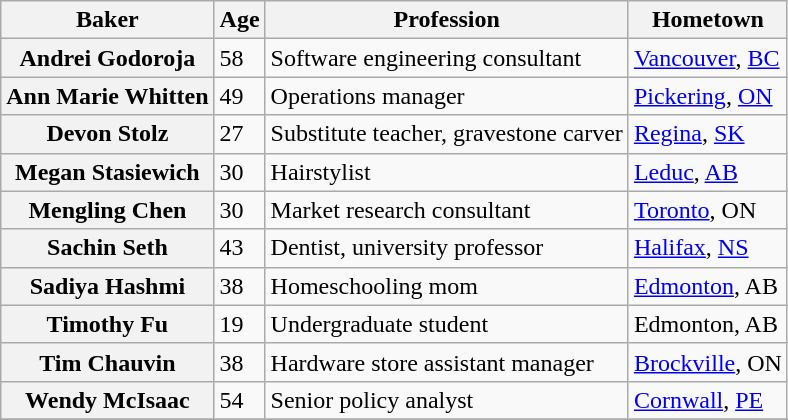<table class="wikitable sortable">
<tr>
<th scope="col">Baker</th>
<th scope="col">Age</th>
<th scope="col" class="unsortable">Profession</th>
<th scope="col" class="unsortable">Hometown</th>
</tr>
<tr>
<th scope="row">Andrei Godoroja</th>
<td>58</td>
<td>Software engineering consultant</td>
<td><a href='#'>Vancouver</a>, <a href='#'>BC</a></td>
</tr>
<tr>
<th scope="row">Ann Marie Whitten</th>
<td>49</td>
<td>Operations manager</td>
<td><a href='#'>Pickering</a>, <a href='#'>ON</a></td>
</tr>
<tr>
<th scope="row">Devon Stolz</th>
<td>27</td>
<td>Substitute teacher, gravestone carver</td>
<td><a href='#'>Regina</a>, <a href='#'>SK</a></td>
</tr>
<tr>
<th scope="row">Megan Stasiewich</th>
<td>30</td>
<td>Hairstylist</td>
<td><a href='#'>Leduc</a>, <a href='#'>AB</a></td>
</tr>
<tr>
<th scope="row">Mengling Chen</th>
<td>30</td>
<td>Market research consultant</td>
<td><a href='#'>Toronto</a>, ON</td>
</tr>
<tr>
<th scope="row">Sachin Seth</th>
<td>43</td>
<td>Dentist, university professor</td>
<td><a href='#'>Halifax</a>, <a href='#'>NS</a></td>
</tr>
<tr>
<th scope="row">Sadiya Hashmi</th>
<td>38</td>
<td>Homeschooling mom</td>
<td><a href='#'>Edmonton</a>, AB</td>
</tr>
<tr>
<th scope="row">Timothy Fu</th>
<td>19</td>
<td>Undergraduate student</td>
<td>Edmonton, AB</td>
</tr>
<tr>
<th scope="row">Tim Chauvin</th>
<td>38</td>
<td>Hardware store assistant manager</td>
<td><a href='#'>Brockville</a>, ON</td>
</tr>
<tr>
<th scope="row">Wendy McIsaac</th>
<td>54</td>
<td>Senior policy analyst</td>
<td><a href='#'>Cornwall</a>, <a href='#'>PE</a></td>
</tr>
<tr>
</tr>
</table>
